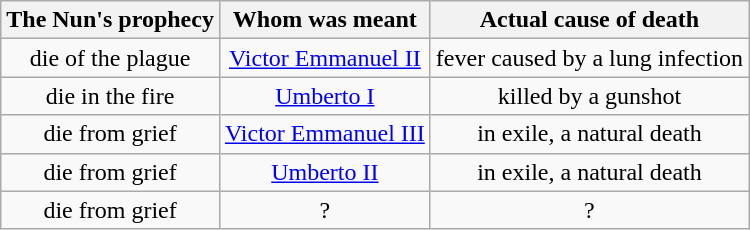<table class="wikitable" style="text-align:center;">
<tr>
<th>The Nun's prophecy</th>
<th>Whom was meant</th>
<th>Actual cause of death</th>
</tr>
<tr>
<td>die of the plague</td>
<td><a href='#'>Victor Emmanuel II</a></td>
<td>fever caused by a lung infection</td>
</tr>
<tr>
<td>die in the fire</td>
<td><a href='#'>Umberto I</a></td>
<td>killed by a gunshot</td>
</tr>
<tr>
<td>die from grief</td>
<td><a href='#'>Victor Emmanuel III</a></td>
<td>in exile, a natural death</td>
</tr>
<tr>
<td>die from grief</td>
<td><a href='#'>Umberto II</a></td>
<td>in exile, a natural death</td>
</tr>
<tr>
<td>die from grief</td>
<td>?</td>
<td>?</td>
</tr>
</table>
